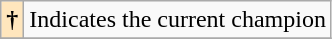<table class="wikitable">
<tr>
<th style="background-color:#FFE6BD">†</th>
<td>Indicates the current champion</td>
</tr>
<tr>
</tr>
</table>
